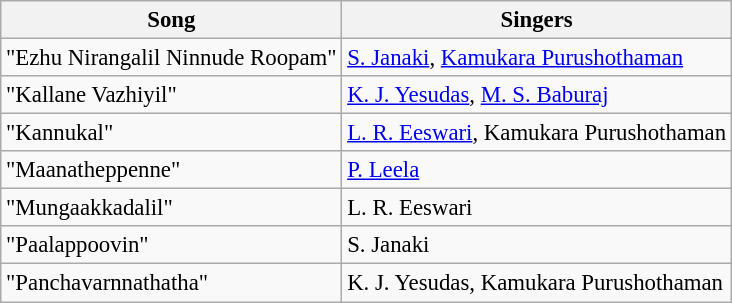<table class="wikitable" style="font-size:95%;">
<tr>
<th>Song</th>
<th>Singers</th>
</tr>
<tr>
<td>"Ezhu Nirangalil Ninnude Roopam"</td>
<td><a href='#'>S. Janaki</a>, <a href='#'>Kamukara Purushothaman</a></td>
</tr>
<tr>
<td>"Kallane Vazhiyil"</td>
<td><a href='#'>K. J. Yesudas</a>, <a href='#'>M. S. Baburaj</a></td>
</tr>
<tr>
<td>"Kannukal"</td>
<td><a href='#'>L. R. Eeswari</a>, Kamukara Purushothaman</td>
</tr>
<tr>
<td>"Maanatheppenne"</td>
<td><a href='#'>P. Leela</a></td>
</tr>
<tr>
<td>"Mungaakkadalil"</td>
<td>L. R. Eeswari</td>
</tr>
<tr>
<td>"Paalappoovin"</td>
<td>S. Janaki</td>
</tr>
<tr>
<td>"Panchavarnnathatha"</td>
<td>K. J. Yesudas, Kamukara Purushothaman</td>
</tr>
</table>
